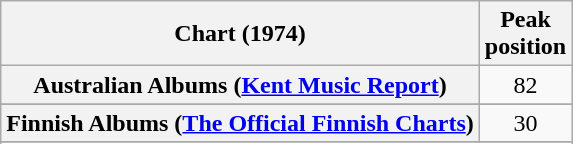<table class="wikitable sortable plainrowheaders">
<tr>
<th>Chart (1974)</th>
<th>Peak<br>position</th>
</tr>
<tr>
<th scope="row">Australian Albums (<a href='#'>Kent Music Report</a>)</th>
<td align="center">82</td>
</tr>
<tr>
</tr>
<tr>
<th scope="row">Finnish Albums (<a href='#'>The Official Finnish Charts</a>)</th>
<td align="center">30</td>
</tr>
<tr>
</tr>
<tr>
</tr>
</table>
